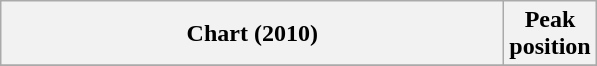<table class="wikitable sortable plainrowheaders" style="text-align:center">
<tr>
<th scope="col" style="width:20.5em;">Chart (2010)</th>
<th scope="col">Peak<br>position</th>
</tr>
<tr>
</tr>
</table>
